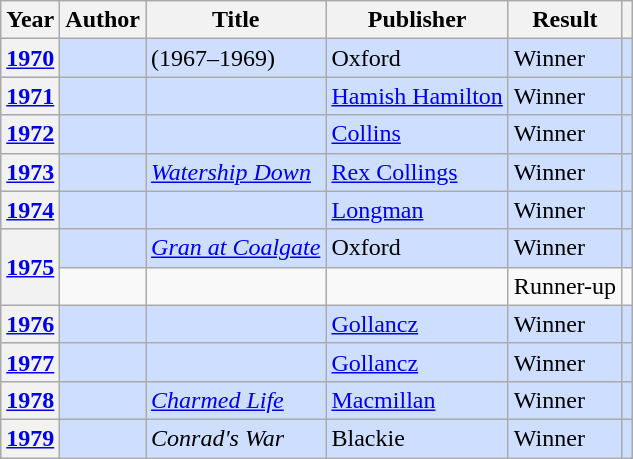<table class="wikitable sortable mw-collapsible">
<tr>
<th>Year</th>
<th>Author</th>
<th>Title</th>
<th>Publisher</th>
<th>Result</th>
<th></th>
</tr>
<tr style="background:#cddeff">
<th><a href='#'>1970</a></th>
<td></td>
<td><em></em>  (1967–1969)</td>
<td>Oxford</td>
<td>Winner</td>
<td></td>
</tr>
<tr style="background:#cddeff">
<th><a href='#'>1971</a></th>
<td></td>
<td><em></em></td>
<td><a href='#'>Hamish Hamilton</a></td>
<td>Winner</td>
<td></td>
</tr>
<tr style="background:#cddeff">
<th><a href='#'>1972</a></th>
<td></td>
<td><em></em></td>
<td><a href='#'>Collins</a></td>
<td>Winner</td>
<td></td>
</tr>
<tr style="background:#cddeff">
<th><a href='#'>1973</a></th>
<td></td>
<td><em><a href='#'>Watership Down</a></em></td>
<td><a href='#'>Rex Collings</a></td>
<td>Winner</td>
<td></td>
</tr>
<tr style="background:#cddeff">
<th><a href='#'>1974</a></th>
<td></td>
<td><em></em></td>
<td><a href='#'>Longman</a></td>
<td>Winner</td>
<td></td>
</tr>
<tr style="background:#cddeff">
<th rowspan="2"><a href='#'>1975</a></th>
<td></td>
<td><em><a href='#'>Gran at Coalgate</a></em></td>
<td>Oxford</td>
<td>Winner</td>
<td></td>
</tr>
<tr>
<td></td>
<td></td>
<td></td>
<td>Runner-up</td>
<td></td>
</tr>
<tr style="background:#cddeff">
<th><a href='#'>1976</a></th>
<td></td>
<td><em></em></td>
<td><a href='#'>Gollancz</a></td>
<td>Winner</td>
<td></td>
</tr>
<tr style="background:#cddeff">
<th><a href='#'>1977</a></th>
<td></td>
<td><em></em></td>
<td><a href='#'>Gollancz</a></td>
<td>Winner</td>
<td></td>
</tr>
<tr style="background:#cddeff">
<th><a href='#'>1978</a></th>
<td></td>
<td><em><a href='#'>Charmed Life</a></em></td>
<td><a href='#'>Macmillan</a></td>
<td>Winner</td>
<td></td>
</tr>
<tr style="background:#cddeff">
<th><a href='#'>1979</a></th>
<td></td>
<td><em>Conrad's War</em></td>
<td>Blackie</td>
<td>Winner</td>
<td></td>
</tr>
</table>
